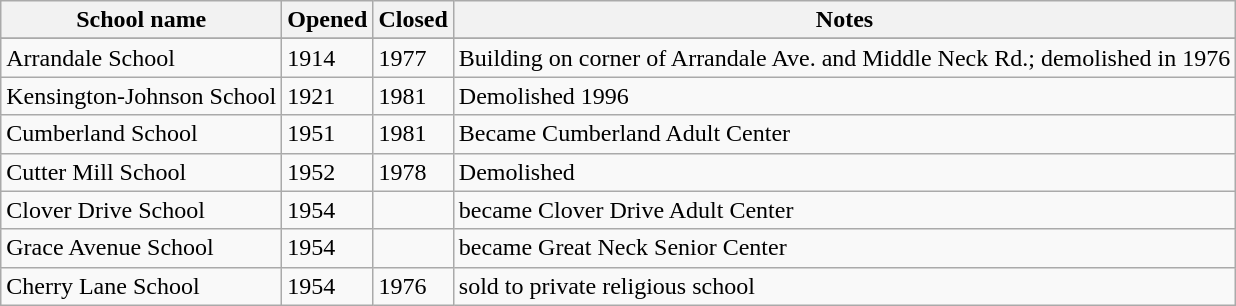<table class="wikitable">
<tr>
<th>School name</th>
<th>Opened</th>
<th>Closed</th>
<th>Notes</th>
</tr>
<tr>
</tr>
<tr>
<td>Arrandale School</td>
<td>1914</td>
<td>1977</td>
<td>Building on corner of Arrandale Ave. and Middle Neck Rd.; demolished in 1976</td>
</tr>
<tr>
<td>Kensington-Johnson School</td>
<td>1921</td>
<td>1981</td>
<td>Demolished 1996</td>
</tr>
<tr>
<td>Cumberland School</td>
<td>1951</td>
<td>1981</td>
<td>Became Cumberland Adult Center</td>
</tr>
<tr>
<td>Cutter Mill School</td>
<td>1952</td>
<td>1978</td>
<td>Demolished</td>
</tr>
<tr>
<td>Clover Drive School</td>
<td>1954</td>
<td></td>
<td>became Clover Drive Adult Center</td>
</tr>
<tr>
<td>Grace Avenue School</td>
<td>1954</td>
<td></td>
<td>became Great Neck Senior Center</td>
</tr>
<tr>
<td>Cherry Lane School</td>
<td>1954</td>
<td>1976</td>
<td>sold to private religious school</td>
</tr>
</table>
